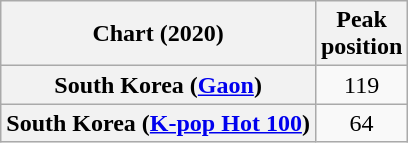<table class="wikitable plainrowheaders" style="text-align:center">
<tr>
<th scope="col">Chart (2020)</th>
<th scope="col">Peak<br>position</th>
</tr>
<tr>
<th scope="row">South Korea (<a href='#'>Gaon</a>)</th>
<td>119</td>
</tr>
<tr>
<th scope="row">South Korea (<a href='#'>K-pop Hot 100</a>)</th>
<td>64</td>
</tr>
</table>
